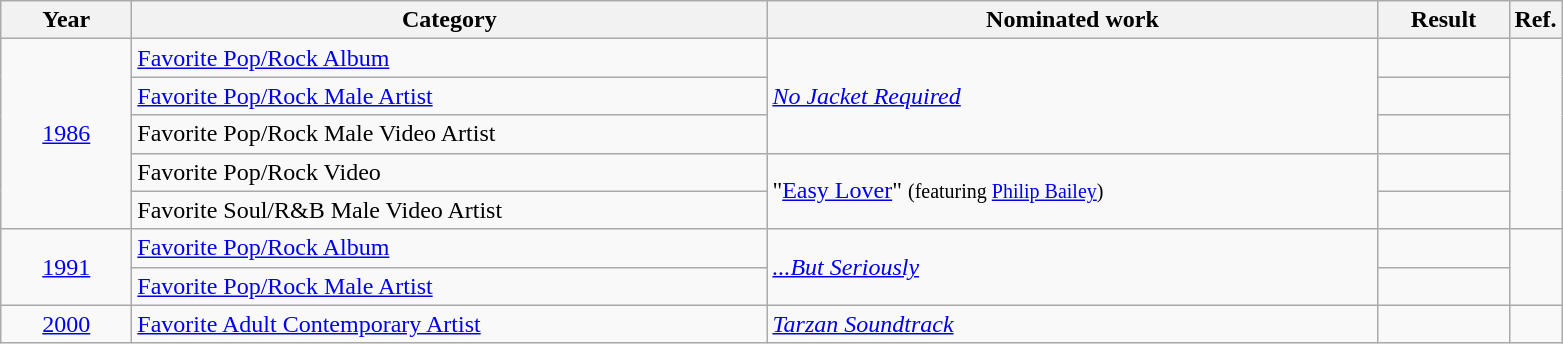<table class=wikitable>
<tr>
<th scope="col" style="width:5em;">Year</th>
<th scope="col" style="width:26em;">Category</th>
<th scope="col" style="width:25em;">Nominated work</th>
<th scope="col" style="width:5em;">Result</th>
<th>Ref.</th>
</tr>
<tr>
<td style="text-align:center;", rowspan="5"><a href='#'>1986</a></td>
<td><a href='#'>Favorite Pop/Rock Album</a></td>
<td rowspan="3"><em><a href='#'>No Jacket Required</a></em></td>
<td></td>
<td rowspan="5"></td>
</tr>
<tr>
<td><a href='#'>Favorite Pop/Rock Male Artist</a></td>
<td></td>
</tr>
<tr>
<td>Favorite Pop/Rock Male Video Artist</td>
<td></td>
</tr>
<tr>
<td>Favorite Pop/Rock Video</td>
<td rowspan="2">"<a href='#'>Easy Lover</a>" <small>(featuring <a href='#'>Philip Bailey</a>)</small></td>
<td></td>
</tr>
<tr>
<td>Favorite Soul/R&B Male Video Artist</td>
<td></td>
</tr>
<tr>
<td style="text-align:center;", rowspan="2"><a href='#'>1991</a></td>
<td><a href='#'>Favorite Pop/Rock Album</a></td>
<td rowspan="2"><em><a href='#'>...But Seriously</a></em></td>
<td></td>
<td rowspan="2"></td>
</tr>
<tr>
<td><a href='#'>Favorite Pop/Rock Male Artist</a></td>
<td></td>
</tr>
<tr>
<td style="text-align:center;"><a href='#'>2000</a></td>
<td><a href='#'>Favorite Adult Contemporary Artist</a></td>
<td><em><a href='#'>Tarzan Soundtrack</a></em></td>
<td></td>
<td></td>
</tr>
</table>
